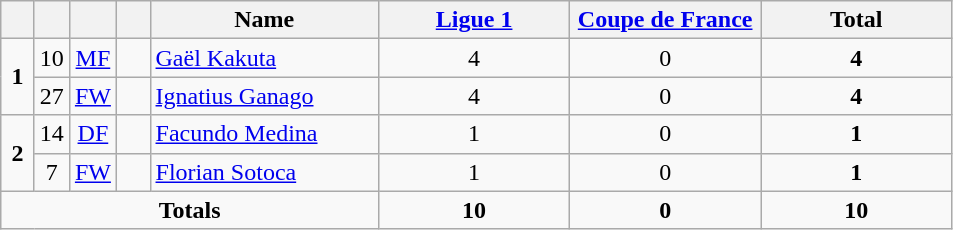<table class="wikitable" style="text-align:center">
<tr>
<th width=15></th>
<th width=15></th>
<th width=15></th>
<th width=15></th>
<th width=145>Name</th>
<th width=120><a href='#'>Ligue 1</a></th>
<th width=120><a href='#'>Coupe de France</a></th>
<th width=120>Total</th>
</tr>
<tr>
<td rowspan=2><strong>1</strong></td>
<td>10</td>
<td><a href='#'>MF</a></td>
<td></td>
<td align=left><a href='#'>Gaël Kakuta</a></td>
<td>4</td>
<td>0</td>
<td><strong>4</strong></td>
</tr>
<tr>
<td>27</td>
<td><a href='#'>FW</a></td>
<td></td>
<td align=left><a href='#'>Ignatius Ganago</a></td>
<td>4</td>
<td>0</td>
<td><strong>4</strong></td>
</tr>
<tr>
<td rowspan=2><strong>2</strong></td>
<td>14</td>
<td><a href='#'>DF</a></td>
<td></td>
<td align=left><a href='#'>Facundo Medina</a></td>
<td>1</td>
<td>0</td>
<td><strong>1</strong></td>
</tr>
<tr>
<td>7</td>
<td><a href='#'>FW</a></td>
<td></td>
<td align=left><a href='#'>Florian Sotoca</a></td>
<td>1</td>
<td>0</td>
<td><strong>1</strong></td>
</tr>
<tr>
<td colspan=5><strong>Totals</strong></td>
<td><strong>10</strong></td>
<td><strong>0</strong></td>
<td><strong>10</strong></td>
</tr>
</table>
